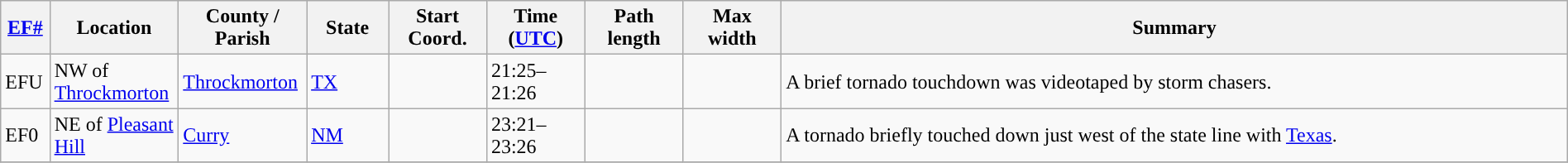<table class="wikitable sortable" style="width:100%;">
<tr>
<th scope="col"  style="width:3%; text-align:center;"><a href='#'>EF#</a></th>
<th scope="col"  style="width:7%; text-align:center;" class="unsortable">Location</th>
<th scope="col"  style="width:6%; text-align:center;" class="unsortable">County / Parish</th>
<th scope="col"  style="width:5%; text-align:center;">State</th>
<th scope="col"  style="width:6%; text-align:center;">Start Coord.</th>
<th scope="col"  style="width:6%; text-align:center;">Time (<a href='#'>UTC</a>)</th>
<th scope="col"  style="width:6%; text-align:center;">Path length</th>
<th scope="col"  style="width:6%; text-align:center;">Max width</th>
<th scope="col" class="unsortable" style="width:48%; text-align:center;">Summary</th>
</tr>
<tr>
<td>EFU</td>
<td>NW of <a href='#'>Throckmorton</a></td>
<td><a href='#'>Throckmorton</a></td>
<td><a href='#'>TX</a></td>
<td></td>
<td>21:25–21:26</td>
<td></td>
<td></td>
<td>A brief tornado touchdown was videotaped by storm chasers.</td>
</tr>
<tr>
<td>EF0</td>
<td>NE of <a href='#'>Pleasant Hill</a></td>
<td><a href='#'>Curry</a></td>
<td><a href='#'>NM</a></td>
<td></td>
<td>23:21–23:26</td>
<td></td>
<td></td>
<td>A tornado briefly touched down just west of the state line with <a href='#'>Texas</a>.</td>
</tr>
<tr>
</tr>
</table>
